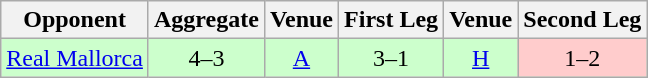<table class="wikitable" style="font-size:100%; text-align:center">
<tr>
<th>Opponent</th>
<th>Aggregate</th>
<th>Venue</th>
<th>First Leg</th>
<th>Venue</th>
<th>Second Leg</th>
</tr>
<tr bgcolor= CCFFCC>
<td><a href='#'>Real Mallorca</a></td>
<td>4–3</td>
<td><a href='#'>A</a></td>
<td>3–1</td>
<td><a href='#'>H</a></td>
<td bgcolor="FFCCCC">1–2</td>
</tr>
</table>
